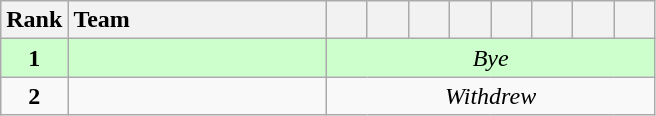<table class="wikitable" style="text-align: center;">
<tr>
<th width=30>Rank</th>
<th width=165 style="text-align:left;">Team</th>
<th width=20></th>
<th width=20></th>
<th width=20></th>
<th width=20></th>
<th width=20></th>
<th width=20></th>
<th width=20></th>
<th width=20></th>
</tr>
<tr style="background:#ccffcc;">
<td><strong>1</strong></td>
<td style="text-align:left;"></td>
<td colspan=8 style="text-align:center;"><em>Bye</em></td>
</tr>
<tr>
<td><strong>2</strong></td>
<td style="text-align:left;"></td>
<td colspan=8 style="text-align:center;"><em>Withdrew</em></td>
</tr>
</table>
